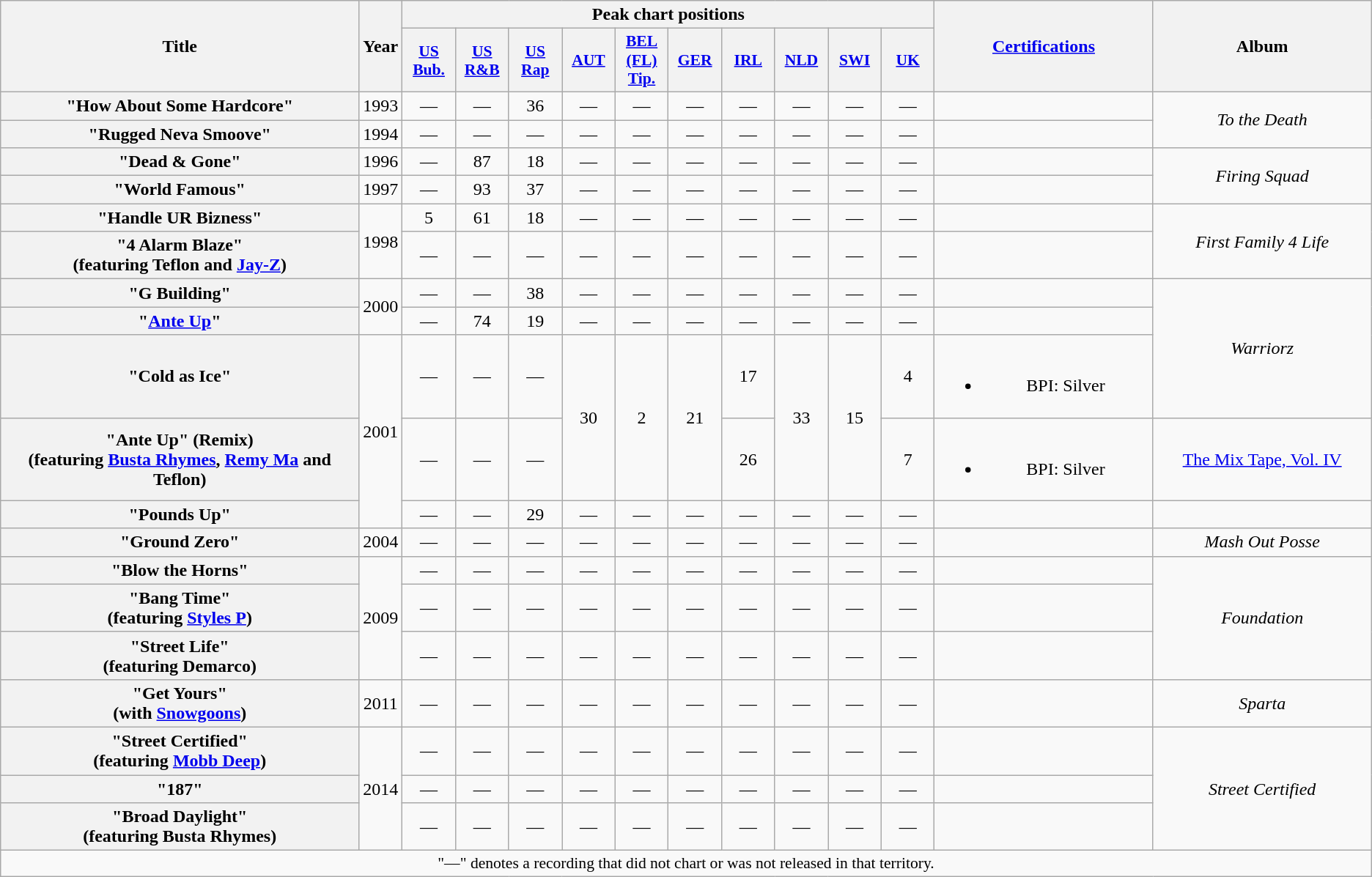<table class="wikitable plainrowheaders" style="text-align:center;">
<tr>
<th scope="col" rowspan="2" style="width:20em;">Title</th>
<th scope="col" rowspan="2">Year</th>
<th scope="col" colspan="10">Peak chart positions</th>
<th scope="col" rowspan="2" style="width:12em;"><a href='#'>Certifications</a></th>
<th scope="col" rowspan="2" style="width:12em;">Album</th>
</tr>
<tr>
<th scope="col" style="width:2.9em;font-size:90%;"><a href='#'>US<br>Bub.</a><br></th>
<th scope="col" style="width:2.9em;font-size:90%;"><a href='#'>US<br>R&B</a><br></th>
<th scope="col" style="width:2.9em;font-size:90%;"><a href='#'>US<br>Rap</a><br></th>
<th scope="col" style="width:2.9em;font-size:90%;"><a href='#'>AUT</a><br></th>
<th scope="col" style="width:2.9em;font-size:90%;"><a href='#'>BEL<br>(FL)<br>Tip.</a><br></th>
<th scope="col" style="width:2.9em;font-size:90%;"><a href='#'>GER</a><br></th>
<th scope="col" style="width:2.9em;font-size:90%;"><a href='#'>IRL</a><br></th>
<th scope="col" style="width:2.9em;font-size:90%;"><a href='#'>NLD</a><br></th>
<th scope="col" style="width:2.9em;font-size:90%;"><a href='#'>SWI</a><br></th>
<th scope="col" style="width:2.9em;font-size:90%;"><a href='#'>UK</a><br></th>
</tr>
<tr>
<th scope="row">"How About Some Hardcore"</th>
<td>1993</td>
<td>—</td>
<td>—</td>
<td>36</td>
<td>—</td>
<td>—</td>
<td>—</td>
<td>—</td>
<td>—</td>
<td>—</td>
<td>—</td>
<td></td>
<td rowspan="2"><em>To the Death</em></td>
</tr>
<tr>
<th scope="row">"Rugged Neva Smoove"</th>
<td>1994</td>
<td>—</td>
<td>—</td>
<td>—</td>
<td>—</td>
<td>—</td>
<td>—</td>
<td>—</td>
<td>—</td>
<td>—</td>
<td>—</td>
<td></td>
</tr>
<tr>
<th scope="row">"Dead & Gone"</th>
<td>1996</td>
<td>—</td>
<td>87</td>
<td>18</td>
<td>—</td>
<td>—</td>
<td>—</td>
<td>—</td>
<td>—</td>
<td>—</td>
<td>—</td>
<td></td>
<td rowspan="2"><em>Firing Squad</em></td>
</tr>
<tr>
<th scope="row">"World Famous"</th>
<td>1997</td>
<td>—</td>
<td>93</td>
<td>37</td>
<td>—</td>
<td>—</td>
<td>—</td>
<td>—</td>
<td>—</td>
<td>—</td>
<td>—</td>
<td></td>
</tr>
<tr>
<th scope="row">"Handle UR Bizness"</th>
<td rowspan="2">1998</td>
<td>5</td>
<td>61</td>
<td>18</td>
<td>—</td>
<td>—</td>
<td>—</td>
<td>—</td>
<td>—</td>
<td>—</td>
<td>—</td>
<td></td>
<td rowspan="2"><em>First Family 4 Life</em></td>
</tr>
<tr>
<th scope="row">"4 Alarm Blaze"<br><span>(featuring Teflon and <a href='#'>Jay-Z</a>)</span></th>
<td>—</td>
<td>—</td>
<td>—</td>
<td>—</td>
<td>—</td>
<td>—</td>
<td>—</td>
<td>—</td>
<td>—</td>
<td>—</td>
<td></td>
</tr>
<tr>
<th scope="row">"G Building"</th>
<td rowspan="2">2000</td>
<td>—</td>
<td>—</td>
<td>38</td>
<td>—</td>
<td>—</td>
<td>—</td>
<td>—</td>
<td>—</td>
<td>—</td>
<td>—</td>
<td></td>
<td rowspan="3"><em>Warriorz</em></td>
</tr>
<tr>
<th scope="row">"<a href='#'>Ante Up</a>"</th>
<td>—</td>
<td>74</td>
<td>19</td>
<td>—</td>
<td>—</td>
<td>—</td>
<td>—</td>
<td>—</td>
<td>—</td>
<td>—</td>
<td></td>
</tr>
<tr>
<th scope="row">"Cold as Ice"</th>
<td rowspan="3">2001</td>
<td>—</td>
<td>—</td>
<td>—</td>
<td rowspan="2">30</td>
<td rowspan="2">2</td>
<td rowspan="2">21</td>
<td>17</td>
<td rowspan="2">33</td>
<td rowspan="2">15</td>
<td>4</td>
<td><br><ul><li>BPI: Silver</li></ul></td>
</tr>
<tr>
<th scope="row">"Ante Up" (Remix)<br><span>(featuring <a href='#'>Busta Rhymes</a>, <a href='#'>Remy Ma</a> and Teflon)</span></th>
<td>—</td>
<td>—</td>
<td>—</td>
<td>26</td>
<td>7</td>
<td><br><ul><li>BPI: Silver</li></ul></td>
<td><a href='#'>The Mix Tape, Vol. IV</a></td>
</tr>
<tr>
<th scope="row">"Pounds Up"</th>
<td>—</td>
<td>—</td>
<td>29</td>
<td>—</td>
<td>—</td>
<td>—</td>
<td>—</td>
<td>—</td>
<td>—</td>
<td>—</td>
<td></td>
</tr>
<tr>
<th scope="row">"Ground Zero"</th>
<td>2004</td>
<td>—</td>
<td>—</td>
<td>—</td>
<td>—</td>
<td>—</td>
<td>—</td>
<td>—</td>
<td>—</td>
<td>—</td>
<td>—</td>
<td></td>
<td><em>Mash Out Posse</em></td>
</tr>
<tr>
<th scope="row">"Blow the Horns"</th>
<td rowspan="3">2009</td>
<td>—</td>
<td>—</td>
<td>—</td>
<td>—</td>
<td>—</td>
<td>—</td>
<td>—</td>
<td>—</td>
<td>—</td>
<td>—</td>
<td></td>
<td rowspan="3"><em>Foundation</em></td>
</tr>
<tr>
<th scope="row">"Bang Time"<br><span>(featuring <a href='#'>Styles P</a>)</span></th>
<td>—</td>
<td>—</td>
<td>—</td>
<td>—</td>
<td>—</td>
<td>—</td>
<td>—</td>
<td>—</td>
<td>—</td>
<td>—</td>
<td></td>
</tr>
<tr>
<th scope="row">"Street Life"<br><span>(featuring Demarco)</span></th>
<td>—</td>
<td>—</td>
<td>—</td>
<td>—</td>
<td>—</td>
<td>—</td>
<td>—</td>
<td>—</td>
<td>—</td>
<td>—</td>
<td></td>
</tr>
<tr>
<th scope="row">"Get Yours"<br><span>(with <a href='#'>Snowgoons</a>)</span></th>
<td>2011</td>
<td>—</td>
<td>—</td>
<td>—</td>
<td>—</td>
<td>—</td>
<td>—</td>
<td>—</td>
<td>—</td>
<td>—</td>
<td>—</td>
<td></td>
<td><em>Sparta</em></td>
</tr>
<tr>
<th scope="row">"Street Certified"<br><span>(featuring <a href='#'>Mobb Deep</a>)</span></th>
<td rowspan="3">2014</td>
<td>—</td>
<td>—</td>
<td>—</td>
<td>—</td>
<td>—</td>
<td>—</td>
<td>—</td>
<td>—</td>
<td>—</td>
<td>—</td>
<td></td>
<td rowspan="3"><em>Street Certified</em></td>
</tr>
<tr>
<th scope="row">"187"</th>
<td>—</td>
<td>—</td>
<td>—</td>
<td>—</td>
<td>—</td>
<td>—</td>
<td>—</td>
<td>—</td>
<td>—</td>
<td>—</td>
<td></td>
</tr>
<tr>
<th scope="row">"Broad Daylight"<br><span>(featuring Busta Rhymes)</span></th>
<td>—</td>
<td>—</td>
<td>—</td>
<td>—</td>
<td>—</td>
<td>—</td>
<td>—</td>
<td>—</td>
<td>—</td>
<td>—</td>
<td></td>
</tr>
<tr>
<td colspan="14" style="font-size:90%">"—" denotes a recording that did not chart or was not released in that territory.</td>
</tr>
</table>
